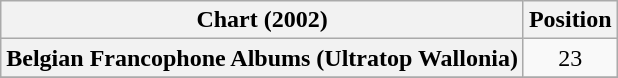<table class="wikitable plainrowheaders" style="text-align:center">
<tr>
<th scope="col">Chart (2002)</th>
<th scope="col">Position</th>
</tr>
<tr>
<th scope="row">Belgian Francophone Albums (Ultratop Wallonia)</th>
<td>23</td>
</tr>
<tr>
</tr>
</table>
